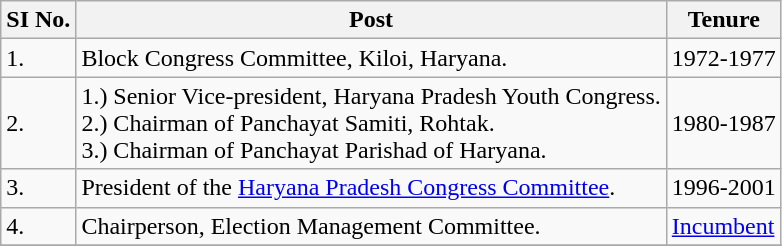<table class ="wikitable">
<tr>
<th>SI No.</th>
<th>Post</th>
<th>Tenure</th>
</tr>
<tr>
<td>1.</td>
<td>Block Congress Committee, Kiloi, Haryana.</td>
<td>1972-1977</td>
</tr>
<tr>
<td>2.</td>
<td>1.) Senior Vice-president, Haryana Pradesh Youth Congress. <br>2.) Chairman of Panchayat Samiti, Rohtak.<br>3.) Chairman of Panchayat Parishad of Haryana.</td>
<td>1980-1987</td>
</tr>
<tr>
<td>3.</td>
<td>President of the <a href='#'>Haryana Pradesh Congress Committee</a>.</td>
<td>1996-2001</td>
</tr>
<tr>
<td>4.</td>
<td>Chairperson, Election Management Committee.</td>
<td><a href='#'>Incumbent</a></td>
</tr>
<tr>
</tr>
</table>
